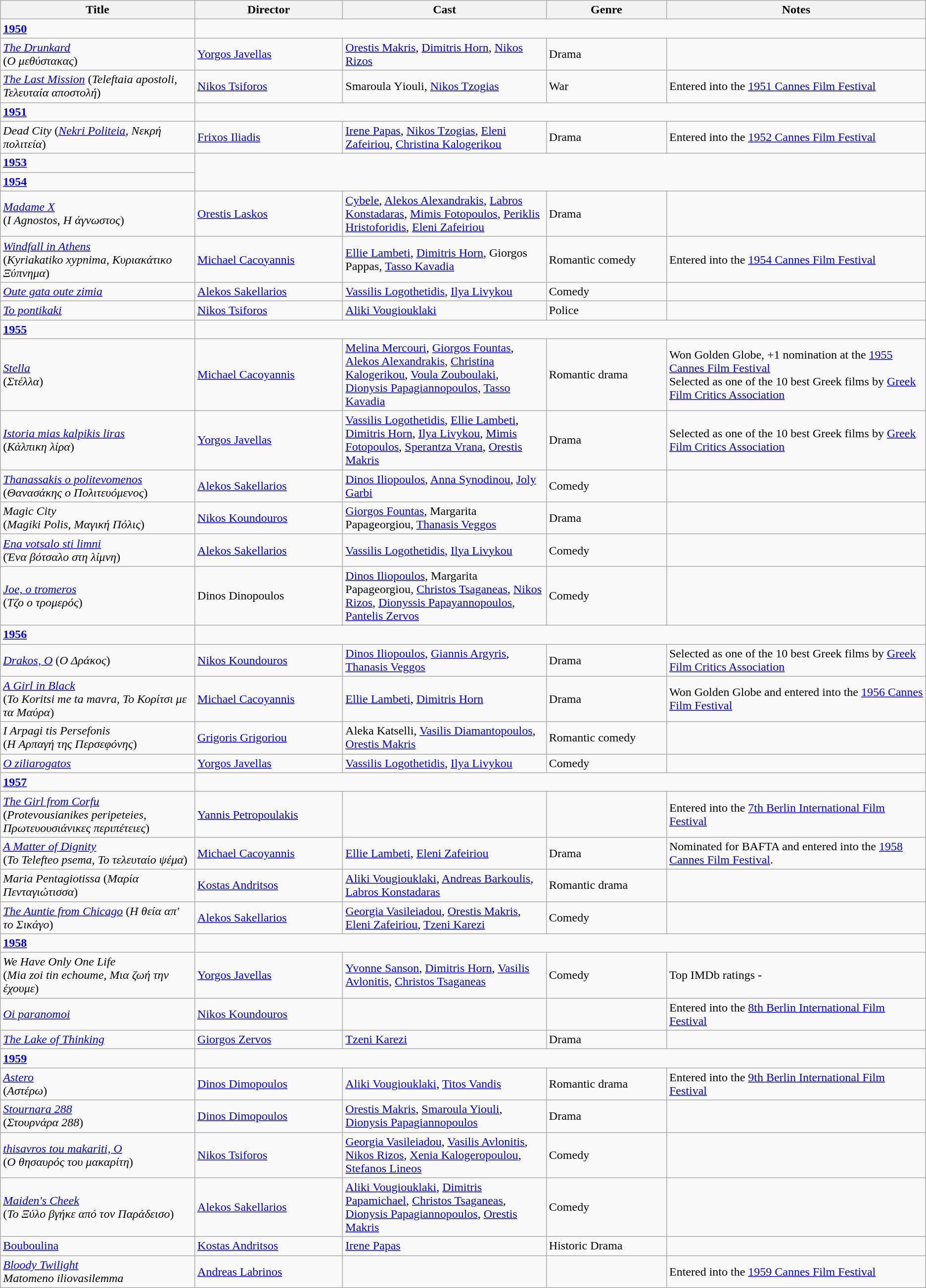<table class="wikitable">
<tr>
<th width=21%>Title</th>
<th width=16%>Director</th>
<th width=22%>Cast</th>
<th width=13%>Genre</th>
<th width=28%>Notes</th>
</tr>
<tr>
<td><strong><a href='#'>1950</a></strong></td>
</tr>
<tr>
<td><em><a href='#'>The Drunkard</a></em> <br>(<em>Ο μεθύστακας</em>)<br></td>
<td><a href='#'>Yorgos Javellas</a></td>
<td><a href='#'>Orestis Makris</a>, <a href='#'>Dimitris Horn</a>, <a href='#'>Nikos Rizos</a></td>
<td>Drama</td>
<td></td>
</tr>
<tr>
<td><em><a href='#'>The Last Mission</a></em> (<em>Teleftaia apostoli</em>, <em>Τελευταία αποστολή</em>)</td>
<td><a href='#'>Nikos Tsiforos</a></td>
<td>Smaroula Υiouli, <a href='#'>Nikos Tzogias</a></td>
<td>War</td>
<td>Entered into the <a href='#'>1951 Cannes Film Festival</a> </td>
</tr>
<tr>
<td><strong><a href='#'>1951</a></strong></td>
</tr>
<tr>
<td><em>Dead City</em> (<em><a href='#'>Nekri Politeia</a></em>, <em>Νεκρή πολιτεία</em>)</td>
<td><a href='#'>Frixos Iliadis</a></td>
<td><a href='#'>Irene Papas</a>, <a href='#'>Nikos Tzogias</a>, <a href='#'>Eleni Zafeiriou</a>, <a href='#'>Christina Kalogerikou</a></td>
<td>Drama</td>
<td>Entered into the <a href='#'>1952 Cannes Film Festival</a> </td>
</tr>
<tr>
<td><strong><a href='#'>1953</a></strong></td>
</tr>
<tr>
<td><strong><a href='#'>1954</a></strong></td>
</tr>
<tr>
<td><em><a href='#'>Madame X</a></em><br>(<em>I Agnostos</em>, <em>Η άγνωστος</em>)</td>
<td><a href='#'>Orestis Laskos</a></td>
<td><a href='#'>Cybele</a>, <a href='#'>Alekos Alexandrakis</a>, <a href='#'>Labros Konstadaras</a>, <a href='#'>Mimis Fotopoulos</a>, <a href='#'>Periklis Hristoforidis</a>, <a href='#'>Eleni Zafeiriou</a></td>
<td>Drama</td>
<td></td>
</tr>
<tr>
<td><em><a href='#'>Windfall in Athens</a></em><br>(<em>Kyriakatiko xypnima, Κυριακάτικο Ξύπνημα</em>)</td>
<td><a href='#'>Michael Cacoyannis</a></td>
<td><a href='#'>Ellie Lambeti</a>, <a href='#'>Dimitris Horn</a>, Giorgos Pappas, <a href='#'>Tasso Kavadia</a></td>
<td>Romantic comedy</td>
<td>Entered into the <a href='#'>1954 Cannes Film Festival</a> </td>
</tr>
<tr>
<td><em><a href='#'>Oute gata oute zimia</a></em></td>
<td><a href='#'>Alekos Sakellarios</a></td>
<td><a href='#'>Vassilis Logothetidis</a>, <a href='#'>Ilya Livykou</a></td>
<td>Comedy</td>
<td></td>
</tr>
<tr>
<td><em><a href='#'>To pontikaki</a></em></td>
<td><a href='#'>Nikos Tsiforos</a></td>
<td><a href='#'>Aliki Vougiouklaki</a></td>
<td>Police</td>
<td></td>
</tr>
<tr>
<td><strong><a href='#'>1955</a></strong></td>
</tr>
<tr>
<td><em><a href='#'>Stella</a></em><br>(<em>Στέλλα</em>)</td>
<td><a href='#'>Michael Cacoyannis</a></td>
<td><a href='#'>Melina Mercouri</a>, <a href='#'>Giorgos Fountas</a>, <a href='#'>Alekos Alexandrakis</a>, <a href='#'>Christina Kalogerikou</a>, <a href='#'>Voula Zouboulaki</a>, <a href='#'>Dionysis Papagiannopoulos</a>, <a href='#'>Tasso Kavadia</a></td>
<td>Romantic drama</td>
<td>Won Golden Globe, +1 nomination at the <a href='#'>1955 Cannes Film Festival</a> <br>Selected as one of the 10 best Greek films by <a href='#'>Greek Film Critics Association</a></td>
</tr>
<tr>
<td><em><a href='#'>Istoria mias kalpikis liras</a></em><br>(<em>Κάλπικη λίρα</em>)</td>
<td><a href='#'>Yorgos Javellas</a></td>
<td><a href='#'>Vassilis Logothetidis</a>, <a href='#'>Ellie Lambeti</a>, <a href='#'>Dimitris Horn</a>, <a href='#'>Ilya Livykou</a>, <a href='#'>Mimis Fotopoulos</a>, <a href='#'>Sperantza Vrana</a>, <a href='#'>Orestis Makris</a></td>
<td>Drama</td>
<td>Selected as one of the 10 best Greek films by <a href='#'>Greek Film Critics Association</a></td>
</tr>
<tr>
<td><em><a href='#'>Thanassakis o politevomenos</a></em><br>(<em>Θανασάκης ο Πολιτευόμενος</em>)</td>
<td><a href='#'>Alekos Sakellarios</a></td>
<td><a href='#'>Dinos Iliopoulos</a>, <a href='#'>Anna Synodinou</a>, <a href='#'>Joly Garbi</a></td>
<td>Comedy</td>
<td></td>
</tr>
<tr>
<td><em>Magic City</em><br>(<em>Magiki Polis, Μαγική Πόλις</em>)</td>
<td><a href='#'>Nikos Koundouros</a></td>
<td><a href='#'>Giorgos Fountas</a>, Margarita Papageorgiou, <a href='#'>Thanasis Veggos</a></td>
<td>Drama</td>
<td></td>
</tr>
<tr>
<td><em><a href='#'>Ena votsalo sti limni</a></em><br>(<em>Ένα βότσαλο στη λίμνη</em>)</td>
<td><a href='#'>Alekos Sakellarios</a></td>
<td><a href='#'>Vassilis Logothetidis</a>, <a href='#'>Ilya Livykou</a></td>
<td>Comedy</td>
<td></td>
</tr>
<tr>
<td><em><a href='#'>Joe, o tromeros</a></em><br>(<em>Τζο ο τρομερός</em>)</td>
<td>Dinos Dinopoulos</td>
<td><a href='#'>Dinos Iliopoulos</a>, Margarita Papageorgiou, <a href='#'>Christos Tsaganeas</a>, <a href='#'>Nikos Rizos</a>, <a href='#'>Dionyssis Papayannopoulos</a>, <a href='#'>Pantelis Zervos</a></td>
<td>Comedy</td>
<td></td>
</tr>
<tr>
<td><strong><a href='#'>1956</a></strong></td>
</tr>
<tr>
<td><em><a href='#'>Drakos, O</a></em> (<em>Ο Δράκος</em>)</td>
<td><a href='#'>Nikos Koundouros</a></td>
<td><a href='#'>Dinos Iliopoulos</a>, <a href='#'>Giannis Argyris</a>, <a href='#'>Thanasis Veggos</a></td>
<td>Drama</td>
<td>Selected as one of the 10 best Greek films by <a href='#'>Greek Film Critics Association</a></td>
</tr>
<tr>
<td><em><a href='#'>A Girl in Black</a></em><br>(<em>To Koritsi me ta mavra, Το Κορίτσι με τα Μαύρα</em>)</td>
<td><a href='#'>Michael Cacoyannis</a></td>
<td><a href='#'>Ellie Lambeti</a>, <a href='#'>Dimitris Horn</a></td>
<td>Drama</td>
<td>Won Golden Globe and entered into the <a href='#'>1956 Cannes Film Festival</a> </td>
</tr>
<tr>
<td><em>I Arpagi tis Persefonis</em><br>(<em>Η Αρπαγή της Περσεφόνης</em>)</td>
<td><a href='#'>Grigoris Grigoriou</a></td>
<td>Aleka Katselli, <a href='#'>Vasilis Diamantopoulos</a>, <a href='#'>Orestis Makris</a></td>
<td>Romantic comedy</td>
<td></td>
</tr>
<tr>
<td><em><a href='#'>O ziliarogatos</a></em></td>
<td><a href='#'>Yorgos Javellas</a></td>
<td><a href='#'>Vassilis Logothetidis</a>, <a href='#'>Ilya Livykou</a></td>
<td>Comedy</td>
<td></td>
</tr>
<tr>
<td><strong><a href='#'>1957</a></strong></td>
</tr>
<tr>
<td><em><a href='#'>The Girl from Corfu</a></em><br> (<em>Protevousianikes peripeteies, Πρωτευουσιάνικες περιπέτειες</em>)</td>
<td><a href='#'>Yannis Petropoulakis</a></td>
<td></td>
<td></td>
<td>Entered into the <a href='#'>7th Berlin International Film Festival</a></td>
</tr>
<tr>
<td><em><a href='#'>A Matter of Dignity</a></em><br>(<em>To Telefteo psema, Το τελευταίο ψέμα</em>)</td>
<td><a href='#'>Michael Cacoyannis</a></td>
<td><a href='#'>Ellie Lambeti</a>, <a href='#'>Eleni Zafeiriou</a></td>
<td>Drama</td>
<td>Nominated for BAFTA and entered into the <a href='#'>1958 Cannes Film Festival</a>. </td>
</tr>
<tr>
<td><em>Maria Pentagiotissa</em> (<em>Μαρία Πενταγιώτισσα</em>)</td>
<td><a href='#'>Kostas Andritsos</a></td>
<td><a href='#'>Aliki Vougiouklaki</a>, <a href='#'>Andreas Barkoulis</a>, <a href='#'>Labros Konstadaras</a></td>
<td>Romantic drama</td>
<td></td>
</tr>
<tr>
<td><em><a href='#'>The Auntie from Chicago</a></em> (<em>Η θεία απ' το Σικάγο</em>)</td>
<td><a href='#'>Alekos Sakellarios</a></td>
<td><a href='#'>Georgia Vasileiadou</a>, <a href='#'>Orestis Makris</a>, <a href='#'>Eleni Zafeiriou</a>, <a href='#'>Tzeni Karezi</a></td>
<td>Comedy</td>
<td></td>
</tr>
<tr>
<td><strong><a href='#'>1958</a></strong></td>
</tr>
<tr>
<td><em>We Have Only One Life</em><br>(<em>Mia zoi tin echoume, Μια ζωή την έχουμε</em>)</td>
<td><a href='#'>Yorgos Javellas</a></td>
<td><a href='#'>Yvonne Sanson</a>, <a href='#'>Dimitris Horn</a>, <a href='#'>Vasilis Avlonitis</a>, <a href='#'>Christos Tsaganeas</a></td>
<td>Comedy</td>
<td>Top IMDb ratings - </td>
</tr>
<tr>
<td><em><a href='#'>Oi paranomoi</a></em></td>
<td><a href='#'>Nikos Koundouros</a></td>
<td></td>
<td></td>
<td>Entered into the <a href='#'>8th Berlin International Film Festival</a></td>
</tr>
<tr>
<td><em><a href='#'>The Lake of Thinking </a></em></td>
<td><a href='#'>Giorgos Zervos</a></td>
<td><a href='#'>Tzeni Karezi</a></td>
<td>Drama</td>
<td></td>
</tr>
<tr>
<td><strong><a href='#'>1959</a></strong></td>
</tr>
<tr>
<td><em><a href='#'>Astero</a></em><br>(<em>Αστέρω</em>)</td>
<td><a href='#'>Dinos Dimopoulos</a></td>
<td><a href='#'>Aliki Vougiouklaki</a>, <a href='#'>Titos Vandis</a></td>
<td>Romantic drama</td>
<td>Entered into the <a href='#'>9th Berlin International Film Festival</a></td>
</tr>
<tr>
<td><em><a href='#'>Stournara 288</a></em><br>(<em>Στουρνάρα 288</em>)</td>
<td><a href='#'>Dinos Dimopoulos</a></td>
<td><a href='#'>Orestis Makris</a>, <a href='#'>Smaroula Yiouli</a>, <a href='#'>Dionysis Papagiannopoulos</a></td>
<td>Drama</td>
<td></td>
</tr>
<tr>
<td><em><a href='#'>thisavros tou makariti, O</a></em><br>(<em>Ο θησαυρός του μακαρίτη</em>)</td>
<td><a href='#'>Nikos Tsiforos</a></td>
<td><a href='#'>Georgia Vasileiadou</a>, <a href='#'>Vasilis Avlonitis</a>, <a href='#'>Nikos Rizos</a>, <a href='#'>Xenia Kalogeropoulou</a>, <a href='#'>Stefanos Lineos</a></td>
<td>Comedy</td>
<td></td>
</tr>
<tr>
<td><em><a href='#'>Maiden's Cheek</a></em><br>(<em>Το Ξύλο βγήκε από τον Παράδεισο</em>)</td>
<td><a href='#'>Alekos Sakellarios</a></td>
<td><a href='#'>Aliki Vougiouklaki</a>, <a href='#'>Dimitris Papamichael</a>, <a href='#'>Christos Tsaganeas</a>, <a href='#'>Dionysis Papagiannopoulos</a>, <a href='#'>Orestis Makris</a></td>
<td>Comedy</td>
<td></td>
</tr>
<tr>
<td><a href='#'>Bouboulina</a></td>
<td><a href='#'>Kostas Andritsos</a></td>
<td><a href='#'>Irene Papas</a></td>
<td>Historic Drama</td>
<td></td>
</tr>
<tr>
<td><em><a href='#'>Bloody Twilight</a></em><br><em>Matomeno iliovasilemma</em></td>
<td><a href='#'>Andreas Labrinos</a></td>
<td></td>
<td></td>
<td>Entered into the <a href='#'>1959 Cannes Film Festival</a></td>
</tr>
</table>
